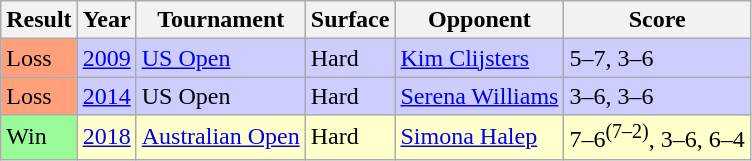<table class="sortable wikitable">
<tr>
<th>Result</th>
<th>Year</th>
<th>Tournament</th>
<th>Surface</th>
<th>Opponent</th>
<th>Score</th>
</tr>
<tr bgcolor=CCCCFF>
<td style="background:#ffa07a;">Loss</td>
<td><a href='#'>2009</a></td>
<td><a href='#'>US Open</a></td>
<td>Hard</td>
<td> <a href='#'>Kim Clijsters</a></td>
<td>5–7, 3–6</td>
</tr>
<tr bgcolor=CCCCFF>
<td style="background:#ffa07a;">Loss</td>
<td><a href='#'>2014</a></td>
<td>US Open</td>
<td>Hard</td>
<td> <a href='#'>Serena Williams</a></td>
<td>3–6, 3–6</td>
</tr>
<tr bgcolor=FFFFCC>
<td style="background:#98fb98;">Win</td>
<td><a href='#'>2018</a></td>
<td><a href='#'>Australian Open</a></td>
<td>Hard</td>
<td> <a href='#'>Simona Halep</a></td>
<td>7–6<sup>(7–2)</sup>, 3–6, 6–4</td>
</tr>
</table>
